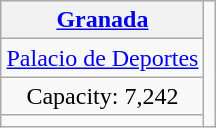<table class="wikitable" style="margin:1em auto; text-align:center">
<tr>
<th><a href='#'>Granada</a></th>
<td rowspan=4></td>
</tr>
<tr>
<td><a href='#'>Palacio de Deportes</a></td>
</tr>
<tr>
<td>Capacity: 7,242</td>
</tr>
<tr>
<td></td>
</tr>
</table>
